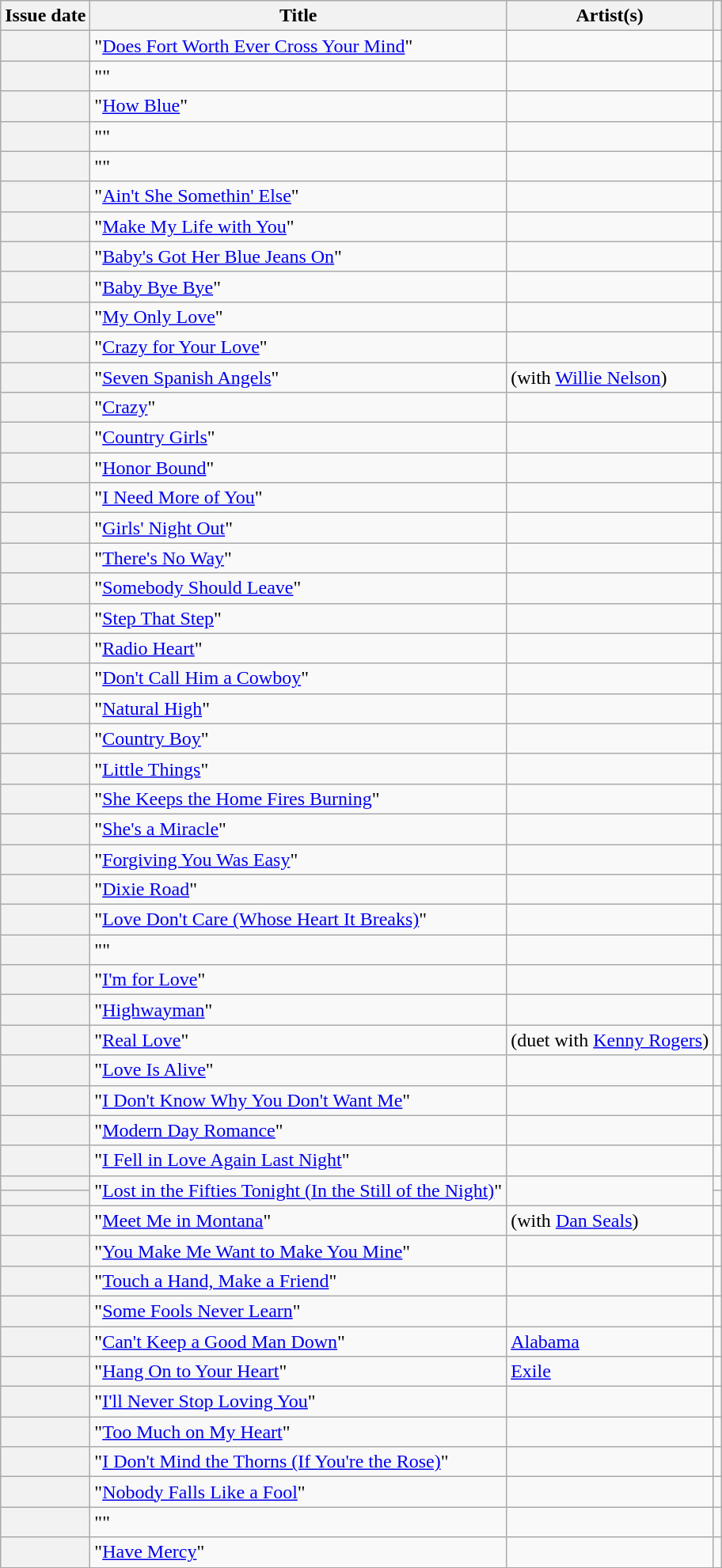<table class="wikitable sortable plainrowheaders">
<tr>
<th scope=col>Issue date</th>
<th scope=col>Title</th>
<th scope=col>Artist(s)</th>
<th scope=col class=unsortable></th>
</tr>
<tr>
<th scope=row></th>
<td>"<a href='#'>Does Fort Worth Ever Cross Your Mind</a>"</td>
<td></td>
<td style="text-align: center;"></td>
</tr>
<tr>
<th scope=row></th>
<td>""</td>
<td></td>
<td style="text-align: center;"></td>
</tr>
<tr>
<th scope=row></th>
<td>"<a href='#'>How Blue</a>"</td>
<td></td>
<td style="text-align: center;"></td>
</tr>
<tr>
<th scope=row></th>
<td>""</td>
<td></td>
<td style="text-align: center;"></td>
</tr>
<tr>
<th scope=row></th>
<td>""</td>
<td></td>
<td style="text-align: center;"></td>
</tr>
<tr>
<th scope=row></th>
<td>"<a href='#'>Ain't She Somethin' Else</a>"</td>
<td></td>
<td style="text-align: center;"></td>
</tr>
<tr>
<th scope=row></th>
<td>"<a href='#'>Make My Life with You</a>"</td>
<td></td>
<td style="text-align: center;"></td>
</tr>
<tr>
<th scope=row></th>
<td>"<a href='#'>Baby's Got Her Blue Jeans On</a>"</td>
<td></td>
<td style="text-align: center;"></td>
</tr>
<tr>
<th scope=row></th>
<td>"<a href='#'>Baby Bye Bye</a>"</td>
<td></td>
<td style="text-align: center;"></td>
</tr>
<tr>
<th scope=row></th>
<td>"<a href='#'>My Only Love</a>"</td>
<td></td>
<td style="text-align: center;"></td>
</tr>
<tr>
<th scope=row></th>
<td>"<a href='#'>Crazy for Your Love</a>"</td>
<td></td>
<td style="text-align: center;"></td>
</tr>
<tr>
<th scope=row></th>
<td>"<a href='#'>Seven Spanish Angels</a>"</td>
<td> (with <a href='#'>Willie Nelson</a>)</td>
<td style="text-align: center;"></td>
</tr>
<tr>
<th scope=row></th>
<td>"<a href='#'>Crazy</a>"</td>
<td></td>
<td style="text-align: center;"></td>
</tr>
<tr>
<th scope=row></th>
<td>"<a href='#'>Country Girls</a>"</td>
<td></td>
<td style="text-align: center;"></td>
</tr>
<tr>
<th scope=row></th>
<td>"<a href='#'>Honor Bound</a>"</td>
<td></td>
<td style="text-align: center;"></td>
</tr>
<tr>
<th scope=row></th>
<td>"<a href='#'>I Need More of You</a>"</td>
<td></td>
<td style="text-align: center;"></td>
</tr>
<tr>
<th scope=row></th>
<td>"<a href='#'>Girls' Night Out</a>"</td>
<td></td>
<td style="text-align: center;"></td>
</tr>
<tr>
<th scope=row></th>
<td>"<a href='#'>There's No Way</a>"</td>
<td></td>
<td style="text-align: center;"></td>
</tr>
<tr>
<th scope=row></th>
<td>"<a href='#'>Somebody Should Leave</a>"</td>
<td></td>
<td style="text-align: center;"></td>
</tr>
<tr>
<th scope=row></th>
<td>"<a href='#'>Step That Step</a>"</td>
<td></td>
<td style="text-align: center;"></td>
</tr>
<tr>
<th scope=row></th>
<td>"<a href='#'>Radio Heart</a>"</td>
<td></td>
<td style="text-align: center;"></td>
</tr>
<tr>
<th scope=row></th>
<td>"<a href='#'>Don't Call Him a Cowboy</a>"</td>
<td></td>
<td style="text-align: center;"></td>
</tr>
<tr>
<th scope=row></th>
<td>"<a href='#'>Natural High</a>"</td>
<td></td>
<td style="text-align: center;"></td>
</tr>
<tr>
<th scope=row></th>
<td>"<a href='#'>Country Boy</a>"</td>
<td></td>
<td style="text-align: center;"></td>
</tr>
<tr>
<th scope=row></th>
<td>"<a href='#'>Little Things</a>"</td>
<td></td>
<td style="text-align: center;"></td>
</tr>
<tr>
<th scope=row></th>
<td>"<a href='#'>She Keeps the Home Fires Burning</a>"</td>
<td></td>
<td style="text-align: center;"></td>
</tr>
<tr>
<th scope=row></th>
<td>"<a href='#'>She's a Miracle</a>"</td>
<td></td>
<td style="text-align: center;"></td>
</tr>
<tr>
<th scope=row></th>
<td>"<a href='#'>Forgiving You Was Easy</a>"</td>
<td></td>
<td style="text-align: center;"></td>
</tr>
<tr>
<th scope=row></th>
<td>"<a href='#'>Dixie Road</a>"</td>
<td></td>
<td style="text-align: center;"></td>
</tr>
<tr>
<th scope=row></th>
<td>"<a href='#'>Love Don't Care (Whose Heart It Breaks)</a>"</td>
<td></td>
<td style="text-align: center;"></td>
</tr>
<tr>
<th scope=row></th>
<td>""</td>
<td></td>
<td style="text-align: center;"></td>
</tr>
<tr>
<th scope=row></th>
<td>"<a href='#'>I'm for Love</a>"</td>
<td></td>
<td style="text-align: center;"></td>
</tr>
<tr>
<th scope=row></th>
<td>"<a href='#'>Highwayman</a>"</td>
<td></td>
<td style="text-align: center;"></td>
</tr>
<tr>
<th scope=row></th>
<td>"<a href='#'>Real Love</a>"</td>
<td> (duet with <a href='#'>Kenny Rogers</a>)</td>
<td style="text-align: center;"></td>
</tr>
<tr>
<th scope=row></th>
<td>"<a href='#'>Love Is Alive</a>"</td>
<td></td>
<td style="text-align: center;"></td>
</tr>
<tr>
<th scope=row></th>
<td>"<a href='#'>I Don't Know Why You Don't Want Me</a>"</td>
<td></td>
<td style="text-align: center;"></td>
</tr>
<tr>
<th scope=row></th>
<td>"<a href='#'>Modern Day Romance</a>"</td>
<td></td>
<td style="text-align: center;"></td>
</tr>
<tr>
<th scope=row></th>
<td>"<a href='#'>I Fell in Love Again Last Night</a>"</td>
<td></td>
<td style="text-align: center;"></td>
</tr>
<tr>
<th scope=row></th>
<td rowspan="2">"<a href='#'>Lost in the Fifties Tonight (In the Still of the Night)</a>"</td>
<td rowspan="2"></td>
<td style="text-align: center;"></td>
</tr>
<tr>
<th scope=row></th>
<td style="text-align: center;"></td>
</tr>
<tr>
<th scope=row></th>
<td>"<a href='#'>Meet Me in Montana</a>"</td>
<td> (with <a href='#'>Dan Seals</a>)</td>
<td style="text-align: center;"></td>
</tr>
<tr>
<th scope=row></th>
<td>"<a href='#'>You Make Me Want to Make You Mine</a>"</td>
<td></td>
<td style="text-align: center;"></td>
</tr>
<tr>
<th scope=row></th>
<td>"<a href='#'>Touch a Hand, Make a Friend</a>"</td>
<td></td>
<td style="text-align: center;"></td>
</tr>
<tr>
<th scope=row></th>
<td>"<a href='#'>Some Fools Never Learn</a>"</td>
<td></td>
<td style="text-align: center;"></td>
</tr>
<tr>
<th scope=row></th>
<td>"<a href='#'>Can't Keep a Good Man Down</a>"</td>
<td><a href='#'>Alabama</a></td>
<td style="text-align: center;"></td>
</tr>
<tr>
<th scope=row></th>
<td>"<a href='#'>Hang On to Your Heart</a>"</td>
<td><a href='#'>Exile</a></td>
<td style="text-align: center;"></td>
</tr>
<tr>
<th scope=row></th>
<td>"<a href='#'>I'll Never Stop Loving You</a>"</td>
<td></td>
<td style="text-align: center;"></td>
</tr>
<tr>
<th scope=row></th>
<td>"<a href='#'>Too Much on My Heart</a>"</td>
<td></td>
<td style="text-align: center;"></td>
</tr>
<tr>
<th scope=row></th>
<td>"<a href='#'>I Don't Mind the Thorns (If You're the Rose)</a>"</td>
<td></td>
<td style="text-align: center;"></td>
</tr>
<tr>
<th scope=row></th>
<td>"<a href='#'>Nobody Falls Like a Fool</a>"</td>
<td></td>
<td style="text-align: center;"></td>
</tr>
<tr>
<th scope=row></th>
<td>""</td>
<td></td>
<td style="text-align: center;"></td>
</tr>
<tr>
<th scope=row></th>
<td>"<a href='#'>Have Mercy</a>"</td>
<td></td>
<td style="text-align: center;"></td>
</tr>
</table>
